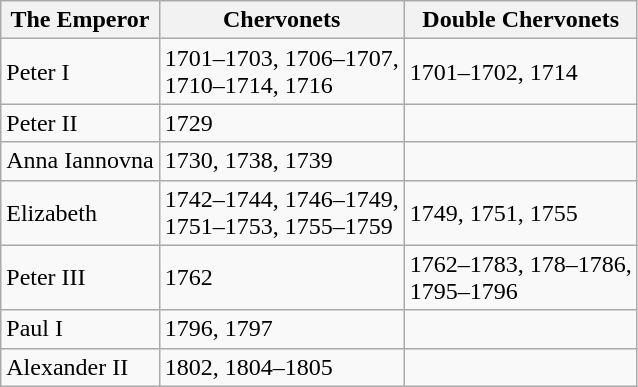<table class="wikitable">
<tr>
<th>The Emperor</th>
<th>Chervonets</th>
<th>Double Chervonets</th>
</tr>
<tr>
<td>Peter I</td>
<td>1701–1703, 1706–1707,<br>1710–1714, 1716</td>
<td>1701–1702, 1714</td>
</tr>
<tr>
<td>Peter II</td>
<td>1729</td>
<td></td>
</tr>
<tr>
<td>Anna Iannovna</td>
<td>1730, 1738, 1739</td>
<td></td>
</tr>
<tr>
<td>Elizabeth</td>
<td>1742–1744, 1746–1749,<br>1751–1753, 1755–1759</td>
<td>1749, 1751, 1755</td>
</tr>
<tr>
<td>Peter III</td>
<td>1762</td>
<td>1762–1783, 178–1786,<br>1795–1796</td>
</tr>
<tr>
<td>Paul I</td>
<td>1796, 1797</td>
<td></td>
</tr>
<tr>
<td>Alexander II</td>
<td>1802, 1804–1805</td>
<td></td>
</tr>
</table>
